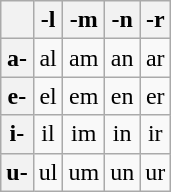<table class="wikitable" style="text-align:center">
<tr>
<th></th>
<th>-l</th>
<th>-m</th>
<th>-n</th>
<th>-r</th>
</tr>
<tr>
<th>a-</th>
<td>al</td>
<td>am</td>
<td>an</td>
<td>ar</td>
</tr>
<tr>
<th>e-</th>
<td>el</td>
<td>em</td>
<td>en</td>
<td>er</td>
</tr>
<tr>
<th>i-</th>
<td>il</td>
<td>im</td>
<td>in</td>
<td>ir</td>
</tr>
<tr>
<th>u-</th>
<td>ul</td>
<td>um</td>
<td>un</td>
<td>ur</td>
</tr>
</table>
